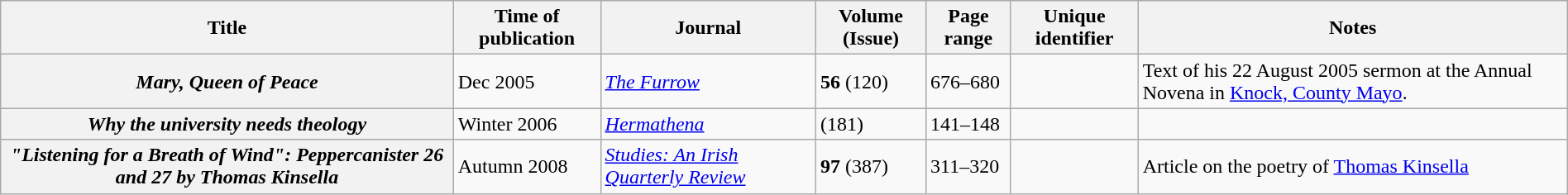<table class="wikitable sortable plainrowheaders" style="margin-right: 0;">
<tr>
<th scope="col" class="unsortable">Title</th>
<th scope="col">Time of publication</th>
<th scope="col" class="unsortable">Journal</th>
<th scope="col" class="unsortable">Volume (Issue)</th>
<th scope="col" class="unsortable">Page range</th>
<th scope="col" class="unsortable">Unique identifier</th>
<th scope="col" class="unsortable">Notes</th>
</tr>
<tr>
<th scope="row"><em>Mary, Queen of Peace</em></th>
<td>Dec 2005</td>
<td><em><a href='#'>The Furrow</a></em></td>
<td><strong>56</strong> (120)</td>
<td>676–680</td>
<td></td>
<td>Text of his 22 August 2005 sermon at the Annual Novena in <a href='#'>Knock, County Mayo</a>.</td>
</tr>
<tr>
<th scope="row"><em>Why the university needs theology</em></th>
<td>Winter 2006</td>
<td><em><a href='#'>Hermathena</a></em></td>
<td>(181)</td>
<td>141–148</td>
<td></td>
<td></td>
</tr>
<tr>
<th scope="row"><em>"Listening for a Breath of Wind": Peppercanister 26 and 27 by Thomas Kinsella</em></th>
<td>Autumn 2008</td>
<td><em><a href='#'>Studies: An Irish Quarterly Review</a></em></td>
<td><strong>97</strong> (387)</td>
<td>311–320</td>
<td></td>
<td>Article on the poetry of <a href='#'>Thomas Kinsella</a></td>
</tr>
</table>
